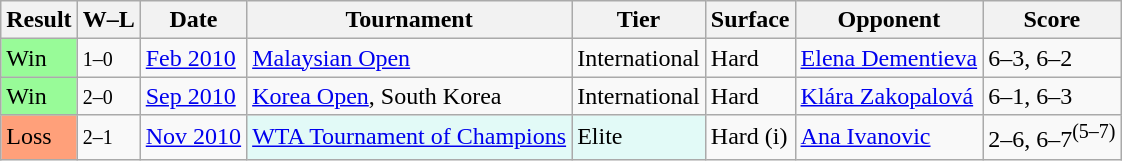<table class="sortable wikitable">
<tr>
<th>Result</th>
<th class="unsortable">W–L</th>
<th>Date</th>
<th>Tournament</th>
<th>Tier</th>
<th>Surface</th>
<th>Opponent</th>
<th class="unsortable">Score</th>
</tr>
<tr>
<td style="background:#98fb98;">Win</td>
<td><small>1–0</small></td>
<td><a href='#'>Feb 2010</a></td>
<td><a href='#'>Malaysian Open</a></td>
<td>International</td>
<td>Hard</td>
<td> <a href='#'>Elena Dementieva</a></td>
<td>6–3, 6–2</td>
</tr>
<tr>
<td style="background:#98fb98;">Win</td>
<td><small>2–0</small></td>
<td><a href='#'>Sep 2010</a></td>
<td><a href='#'>Korea Open</a>, South Korea</td>
<td>International</td>
<td>Hard</td>
<td> <a href='#'>Klára Zakopalová</a></td>
<td>6–1, 6–3</td>
</tr>
<tr>
<td style="background:#ffa07a;">Loss</td>
<td><small>2–1</small></td>
<td><a href='#'>Nov 2010</a></td>
<td bgcolor=#e2faf7><a href='#'>WTA Tournament of Champions</a></td>
<td bgcolor=#e2faf7>Elite</td>
<td>Hard (i)</td>
<td> <a href='#'>Ana Ivanovic</a></td>
<td>2–6, 6–7<sup>(5–7)</sup></td>
</tr>
</table>
